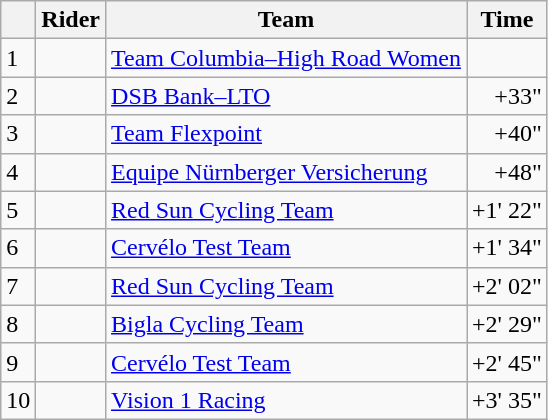<table class="wikitable">
<tr>
<th></th>
<th>Rider</th>
<th>Team</th>
<th>Time</th>
</tr>
<tr>
<td>1</td>
<td></td>
<td><a href='#'>Team Columbia–High Road Women</a></td>
<td align="right"></td>
</tr>
<tr>
<td>2</td>
<td></td>
<td><a href='#'>DSB Bank–LTO</a></td>
<td align="right">+33"</td>
</tr>
<tr>
<td>3</td>
<td></td>
<td><a href='#'>Team Flexpoint</a></td>
<td align="right">+40"</td>
</tr>
<tr>
<td>4</td>
<td></td>
<td><a href='#'>Equipe Nürnberger Versicherung</a></td>
<td align="right">+48"</td>
</tr>
<tr>
<td>5</td>
<td></td>
<td><a href='#'>Red Sun Cycling Team</a></td>
<td align="right">+1' 22"</td>
</tr>
<tr>
<td>6</td>
<td></td>
<td><a href='#'>Cervélo Test Team</a></td>
<td align="right">+1' 34"</td>
</tr>
<tr>
<td>7</td>
<td></td>
<td><a href='#'>Red Sun Cycling Team</a></td>
<td align="right">+2' 02"</td>
</tr>
<tr>
<td>8</td>
<td></td>
<td><a href='#'>Bigla Cycling Team</a></td>
<td align="right">+2' 29"</td>
</tr>
<tr>
<td>9</td>
<td></td>
<td><a href='#'>Cervélo Test Team</a></td>
<td align="right">+2' 45"</td>
</tr>
<tr>
<td>10</td>
<td></td>
<td><a href='#'>Vision 1 Racing</a></td>
<td align="right">+3' 35"</td>
</tr>
</table>
